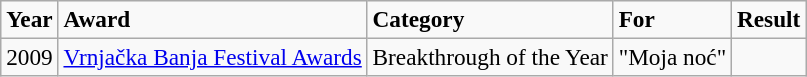<table class="sortable wikitable" style="font-size:97%;">
<tr>
<td><strong>Year</strong></td>
<td><strong>Award</strong></td>
<td><strong>Category</strong></td>
<td><strong>For</strong></td>
<td><strong>Result</strong></td>
</tr>
<tr>
<td>2009</td>
<td><a href='#'>Vrnjačka Banja Festival Awards</a></td>
<td>Breakthrough of the Year</td>
<td>"Moja noć"</td>
<td></td>
</tr>
</table>
